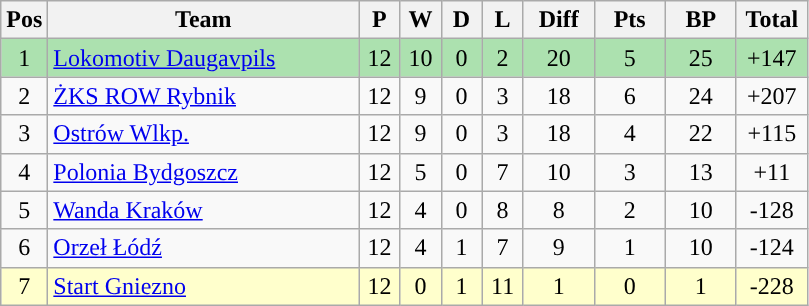<table class="wikitable" style="font-size: 100%">
<tr>
<th width=20>Pos</th>
<th width=200>Team</th>
<th width=20>P</th>
<th width=20>W</th>
<th width=20>D</th>
<th width=20>L</th>
<th width=40>Diff</th>
<th width=40>Pts</th>
<th width=40>BP</th>
<th width=40>Total</th>
</tr>
<tr align=center style="background:#ACE1AF;">
<td>1</td>
<td align="left"><a href='#'>Lokomotiv Daugavpils</a> </td>
<td>12</td>
<td>10</td>
<td>0</td>
<td>2</td>
<td>20</td>
<td>5</td>
<td>25</td>
<td>+147</td>
</tr>
<tr align=center>
<td>2</td>
<td align="left"><a href='#'>ŻKS ROW Rybnik</a></td>
<td>12</td>
<td>9</td>
<td>0</td>
<td>3</td>
<td>18</td>
<td>6</td>
<td>24</td>
<td>+207</td>
</tr>
<tr align=center>
<td>3</td>
<td align="left"><a href='#'>Ostrów Wlkp.</a></td>
<td>12</td>
<td>9</td>
<td>0</td>
<td>3</td>
<td>18</td>
<td>4</td>
<td>22</td>
<td>+115</td>
</tr>
<tr align=center>
<td>4</td>
<td align="left"><a href='#'>Polonia Bydgoszcz</a></td>
<td>12</td>
<td>5</td>
<td>0</td>
<td>7</td>
<td>10</td>
<td>3</td>
<td>13</td>
<td>+11</td>
</tr>
<tr align=center>
<td>5</td>
<td align="left"><a href='#'>Wanda Kraków</a></td>
<td>12</td>
<td>4</td>
<td>0</td>
<td>8</td>
<td>8</td>
<td>2</td>
<td>10</td>
<td>-128</td>
</tr>
<tr align=center>
<td>6</td>
<td align="left"><a href='#'>Orzeł Łódź</a></td>
<td>12</td>
<td>4</td>
<td>1</td>
<td>7</td>
<td>9</td>
<td>1</td>
<td>10</td>
<td>-124</td>
</tr>
<tr align=center style="background: #ffffcc;">
<td>7</td>
<td align="left"><a href='#'>Start Gniezno</a></td>
<td>12</td>
<td>0</td>
<td>1</td>
<td>11</td>
<td>1</td>
<td>0</td>
<td>1</td>
<td>-228</td>
</tr>
</table>
